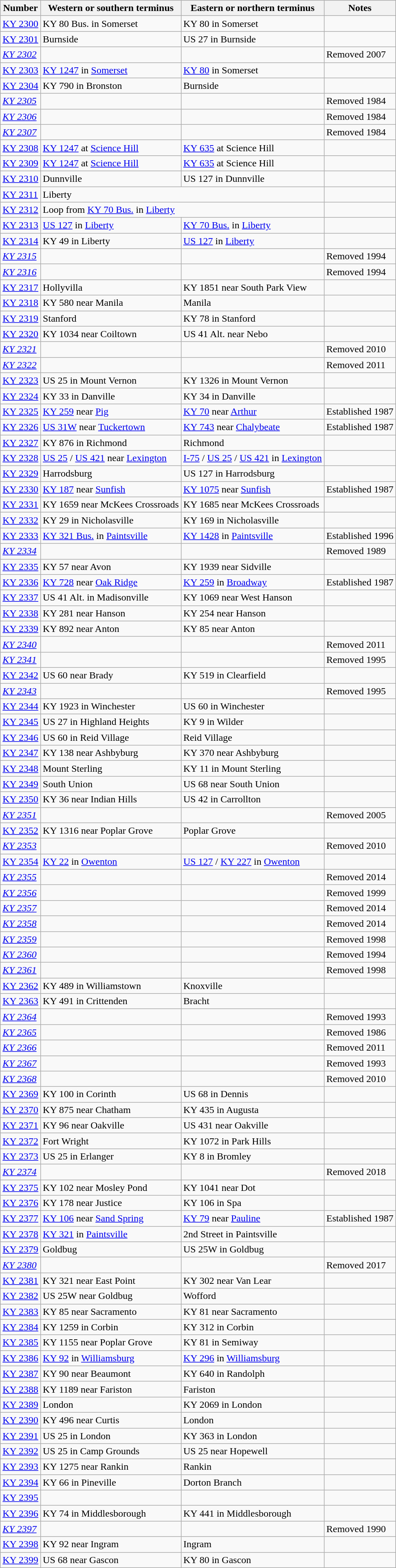<table class="wikitable sortable mw-collapsible">
<tr>
<th>Number</th>
<th>Western or southern terminus</th>
<th>Eastern or northern terminus</th>
<th>Notes</th>
</tr>
<tr>
<td> <a href='#'>KY 2300</a></td>
<td>KY 80 Bus. in Somerset</td>
<td>KY 80 in Somerset</td>
<td></td>
</tr>
<tr>
<td> <a href='#'>KY 2301</a></td>
<td>Burnside</td>
<td>US 27 in Burnside</td>
<td></td>
</tr>
<tr>
<td><em> <a href='#'>KY 2302</a></em></td>
<td></td>
<td></td>
<td>Removed 2007</td>
</tr>
<tr>
<td> <a href='#'>KY 2303</a></td>
<td><a href='#'>KY 1247</a> in <a href='#'>Somerset</a></td>
<td><a href='#'>KY 80</a> in Somerset</td>
<td></td>
</tr>
<tr>
<td> <a href='#'>KY 2304</a></td>
<td>KY 790 in Bronston</td>
<td>Burnside</td>
<td></td>
</tr>
<tr>
<td><em> <a href='#'>KY 2305</a></em></td>
<td></td>
<td></td>
<td>Removed 1984</td>
</tr>
<tr>
<td><em> <a href='#'>KY 2306</a></em></td>
<td></td>
<td></td>
<td>Removed 1984</td>
</tr>
<tr>
<td><em> <a href='#'>KY 2307</a></em></td>
<td></td>
<td></td>
<td>Removed 1984</td>
</tr>
<tr>
<td> <a href='#'>KY 2308</a></td>
<td><a href='#'>KY 1247</a> at <a href='#'>Science Hill</a></td>
<td><a href='#'>KY 635</a> at Science Hill</td>
<td></td>
</tr>
<tr>
<td> <a href='#'>KY 2309</a></td>
<td><a href='#'>KY 1247</a> at <a href='#'>Science Hill</a></td>
<td><a href='#'>KY 635</a> at Science Hill</td>
<td></td>
</tr>
<tr>
<td> <a href='#'>KY 2310</a></td>
<td>Dunnville</td>
<td>US 127 in Dunnville</td>
<td></td>
</tr>
<tr>
<td> <a href='#'>KY 2311</a></td>
<td colspan="2">Liberty</td>
<td></td>
</tr>
<tr>
<td> <a href='#'>KY 2312</a></td>
<td colspan="2">Loop from <a href='#'>KY 70 Bus.</a> in <a href='#'>Liberty</a></td>
<td></td>
</tr>
<tr>
<td> <a href='#'>KY 2313</a></td>
<td><a href='#'>US 127</a> in <a href='#'>Liberty</a></td>
<td><a href='#'>KY 70 Bus.</a> in <a href='#'>Liberty</a></td>
<td></td>
</tr>
<tr>
<td> <a href='#'>KY 2314</a></td>
<td>KY 49 in Liberty</td>
<td><a href='#'>US 127</a> in <a href='#'>Liberty</a></td>
<td></td>
</tr>
<tr>
<td><em> <a href='#'>KY 2315</a></em></td>
<td></td>
<td></td>
<td>Removed 1994</td>
</tr>
<tr>
<td><em> <a href='#'>KY 2316</a></em></td>
<td></td>
<td></td>
<td>Removed 1994</td>
</tr>
<tr>
<td> <a href='#'>KY 2317</a></td>
<td>Hollyvilla</td>
<td>KY 1851 near South Park View</td>
<td></td>
</tr>
<tr>
<td> <a href='#'>KY 2318</a></td>
<td>KY 580 near Manila</td>
<td>Manila</td>
<td></td>
</tr>
<tr>
<td> <a href='#'>KY 2319</a></td>
<td>Stanford</td>
<td>KY 78 in Stanford</td>
<td></td>
</tr>
<tr>
<td> <a href='#'>KY 2320</a></td>
<td>KY 1034 near Coiltown</td>
<td>US 41 Alt. near Nebo</td>
<td></td>
</tr>
<tr>
<td><em> <a href='#'>KY 2321</a></em></td>
<td></td>
<td></td>
<td>Removed 2010</td>
</tr>
<tr>
<td><em> <a href='#'>KY 2322</a></em></td>
<td></td>
<td></td>
<td>Removed 2011</td>
</tr>
<tr>
<td> <a href='#'>KY 2323</a></td>
<td>US 25 in Mount Vernon</td>
<td>KY 1326 in Mount Vernon</td>
<td></td>
</tr>
<tr>
<td> <a href='#'>KY 2324</a></td>
<td>KY 33 in Danville</td>
<td>KY 34 in Danville</td>
<td></td>
</tr>
<tr>
<td> <a href='#'>KY 2325</a></td>
<td><a href='#'>KY 259</a> near <a href='#'>Pig</a></td>
<td><a href='#'>KY 70</a> near <a href='#'>Arthur</a></td>
<td>Established 1987</td>
</tr>
<tr>
<td> <a href='#'>KY 2326</a></td>
<td><a href='#'>US 31W</a> near <a href='#'>Tuckertown</a></td>
<td><a href='#'>KY 743</a> near <a href='#'>Chalybeate</a></td>
<td>Established 1987</td>
</tr>
<tr>
<td> <a href='#'>KY 2327</a></td>
<td>KY 876 in Richmond</td>
<td>Richmond</td>
<td></td>
</tr>
<tr>
<td> <a href='#'>KY 2328</a></td>
<td><a href='#'>US 25</a> / <a href='#'>US 421</a> near <a href='#'>Lexington</a></td>
<td><a href='#'>I-75</a> / <a href='#'>US 25</a> / <a href='#'>US 421</a> in <a href='#'>Lexington</a></td>
<td></td>
</tr>
<tr>
<td> <a href='#'>KY 2329</a></td>
<td>Harrodsburg</td>
<td>US 127 in Harrodsburg</td>
<td></td>
</tr>
<tr>
<td> <a href='#'>KY 2330</a></td>
<td><a href='#'>KY 187</a> near <a href='#'>Sunfish</a></td>
<td><a href='#'>KY 1075</a> near <a href='#'>Sunfish</a></td>
<td>Established 1987</td>
</tr>
<tr>
<td> <a href='#'>KY 2331</a></td>
<td>KY 1659 near McKees Crossroads</td>
<td>KY 1685 near McKees Crossroads</td>
<td></td>
</tr>
<tr>
<td> <a href='#'>KY 2332</a></td>
<td>KY 29 in Nicholasville</td>
<td>KY 169 in Nicholasville</td>
<td></td>
</tr>
<tr>
<td> <a href='#'>KY 2333</a></td>
<td><a href='#'>KY 321 Bus.</a> in <a href='#'>Paintsville</a></td>
<td><a href='#'>KY 1428</a> in <a href='#'>Paintsville</a></td>
<td>Established 1996</td>
</tr>
<tr>
<td><em> <a href='#'>KY 2334</a></em></td>
<td></td>
<td></td>
<td>Removed 1989</td>
</tr>
<tr>
<td> <a href='#'>KY 2335</a></td>
<td>KY 57 near Avon</td>
<td>KY 1939 near Sidville</td>
<td></td>
</tr>
<tr>
<td> <a href='#'>KY 2336</a></td>
<td><a href='#'>KY 728</a> near <a href='#'>Oak Ridge</a></td>
<td><a href='#'>KY 259</a> in <a href='#'>Broadway</a></td>
<td>Established 1987</td>
</tr>
<tr>
<td> <a href='#'>KY 2337</a></td>
<td>US 41 Alt. in Madisonville</td>
<td>KY 1069 near West Hanson</td>
<td></td>
</tr>
<tr>
<td> <a href='#'>KY 2338</a></td>
<td>KY 281 near Hanson</td>
<td>KY 254 near Hanson</td>
<td></td>
</tr>
<tr>
<td> <a href='#'>KY 2339</a></td>
<td>KY 892 near Anton</td>
<td>KY 85 near Anton</td>
<td></td>
</tr>
<tr>
<td><em> <a href='#'>KY 2340</a></em></td>
<td></td>
<td></td>
<td>Removed 2011</td>
</tr>
<tr>
<td><em> <a href='#'>KY 2341</a></em></td>
<td></td>
<td></td>
<td>Removed 1995</td>
</tr>
<tr>
<td> <a href='#'>KY 2342</a></td>
<td>US 60 near Brady</td>
<td>KY 519 in Clearfield</td>
<td></td>
</tr>
<tr>
<td><em> <a href='#'>KY 2343</a></em></td>
<td></td>
<td></td>
<td>Removed 1995</td>
</tr>
<tr>
<td> <a href='#'>KY 2344</a></td>
<td>KY 1923 in Winchester</td>
<td>US 60 in Winchester</td>
<td></td>
</tr>
<tr>
<td> <a href='#'>KY 2345</a></td>
<td>US 27 in Highland Heights</td>
<td>KY 9 in Wilder</td>
<td></td>
</tr>
<tr>
<td> <a href='#'>KY 2346</a></td>
<td>US 60 in Reid Village</td>
<td>Reid Village</td>
<td></td>
</tr>
<tr>
<td> <a href='#'>KY 2347</a></td>
<td>KY 138 near Ashbyburg</td>
<td>KY 370 near Ashbyburg</td>
<td></td>
</tr>
<tr>
<td> <a href='#'>KY 2348</a></td>
<td>Mount Sterling</td>
<td>KY 11 in Mount Sterling</td>
<td></td>
</tr>
<tr>
<td> <a href='#'>KY 2349</a></td>
<td>South Union</td>
<td>US 68 near South Union</td>
<td></td>
</tr>
<tr>
<td> <a href='#'>KY 2350</a></td>
<td>KY 36 near Indian Hills</td>
<td>US 42 in Carrollton</td>
<td></td>
</tr>
<tr>
<td><em> <a href='#'>KY 2351</a></em></td>
<td></td>
<td></td>
<td>Removed 2005</td>
</tr>
<tr>
<td> <a href='#'>KY 2352</a></td>
<td>KY 1316 near Poplar Grove</td>
<td>Poplar Grove</td>
<td></td>
</tr>
<tr>
<td><em> <a href='#'>KY 2353</a></em></td>
<td></td>
<td></td>
<td>Removed 2010</td>
</tr>
<tr>
<td> <a href='#'>KY 2354</a></td>
<td><a href='#'>KY 22</a> in <a href='#'>Owenton</a></td>
<td><a href='#'>US 127</a> / <a href='#'>KY 227</a> in <a href='#'>Owenton</a></td>
<td></td>
</tr>
<tr>
<td><em> <a href='#'>KY 2355</a></em></td>
<td></td>
<td></td>
<td>Removed 2014</td>
</tr>
<tr>
<td><em> <a href='#'>KY 2356</a></em></td>
<td></td>
<td></td>
<td>Removed 1999</td>
</tr>
<tr>
<td><em> <a href='#'>KY 2357</a></em></td>
<td></td>
<td></td>
<td>Removed 2014</td>
</tr>
<tr>
<td><em> <a href='#'>KY 2358</a></em></td>
<td></td>
<td></td>
<td>Removed 2014</td>
</tr>
<tr>
<td><em> <a href='#'>KY 2359</a></em></td>
<td></td>
<td></td>
<td>Removed 1998</td>
</tr>
<tr>
<td><em> <a href='#'>KY 2360</a></em></td>
<td></td>
<td></td>
<td>Removed 1994</td>
</tr>
<tr>
<td><em> <a href='#'>KY 2361</a></em></td>
<td></td>
<td></td>
<td>Removed 1998</td>
</tr>
<tr>
<td> <a href='#'>KY 2362</a></td>
<td>KY 489 in Williamstown</td>
<td>Knoxville</td>
<td></td>
</tr>
<tr>
<td> <a href='#'>KY 2363</a></td>
<td>KY 491 in Crittenden</td>
<td>Bracht</td>
<td></td>
</tr>
<tr>
<td><em> <a href='#'>KY 2364</a></em></td>
<td></td>
<td></td>
<td>Removed 1993</td>
</tr>
<tr>
<td><em> <a href='#'>KY 2365</a></em></td>
<td></td>
<td></td>
<td>Removed 1986</td>
</tr>
<tr>
<td><em> <a href='#'>KY 2366</a></em></td>
<td></td>
<td></td>
<td>Removed 2011</td>
</tr>
<tr>
<td><em> <a href='#'>KY 2367</a></em></td>
<td></td>
<td></td>
<td>Removed 1993</td>
</tr>
<tr>
<td><em> <a href='#'>KY 2368</a></em></td>
<td></td>
<td></td>
<td>Removed 2010</td>
</tr>
<tr>
<td> <a href='#'>KY 2369</a></td>
<td>KY 100 in Corinth</td>
<td>US 68 in Dennis</td>
<td></td>
</tr>
<tr>
<td> <a href='#'>KY 2370</a></td>
<td>KY 875 near Chatham</td>
<td>KY 435 in Augusta</td>
<td></td>
</tr>
<tr>
<td> <a href='#'>KY 2371</a></td>
<td>KY 96 near Oakville</td>
<td>US 431 near Oakville</td>
<td></td>
</tr>
<tr>
<td> <a href='#'>KY 2372</a></td>
<td>Fort Wright</td>
<td>KY 1072 in Park Hills</td>
<td></td>
</tr>
<tr>
<td> <a href='#'>KY 2373</a></td>
<td>US 25 in Erlanger</td>
<td>KY 8 in Bromley</td>
<td></td>
</tr>
<tr>
<td><em> <a href='#'>KY 2374</a></em></td>
<td></td>
<td></td>
<td>Removed 2018</td>
</tr>
<tr>
<td> <a href='#'>KY 2375</a></td>
<td>KY 102 near Mosley Pond</td>
<td>KY 1041 near Dot</td>
<td></td>
</tr>
<tr>
<td> <a href='#'>KY 2376</a></td>
<td>KY 178 near Justice</td>
<td>KY 106 in Spa</td>
<td></td>
</tr>
<tr>
<td> <a href='#'>KY 2377</a></td>
<td><a href='#'>KY 106</a> near <a href='#'>Sand Spring</a></td>
<td><a href='#'>KY 79</a> near <a href='#'>Pauline</a></td>
<td>Established 1987</td>
</tr>
<tr>
<td> <a href='#'>KY 2378</a></td>
<td><a href='#'>KY 321</a> in <a href='#'>Paintsville</a></td>
<td>2nd Street in Paintsville</td>
<td></td>
</tr>
<tr>
<td> <a href='#'>KY 2379</a></td>
<td>Goldbug</td>
<td>US 25W in Goldbug</td>
<td></td>
</tr>
<tr>
<td><em> <a href='#'>KY 2380</a></em></td>
<td></td>
<td></td>
<td>Removed 2017</td>
</tr>
<tr>
<td> <a href='#'>KY 2381</a></td>
<td>KY 321 near East Point</td>
<td>KY 302 near Van Lear</td>
<td></td>
</tr>
<tr>
<td> <a href='#'>KY 2382</a></td>
<td>US 25W near Goldbug</td>
<td>Wofford</td>
<td></td>
</tr>
<tr>
<td> <a href='#'>KY 2383</a></td>
<td>KY 85 near Sacramento</td>
<td>KY 81 near Sacramento</td>
<td></td>
</tr>
<tr>
<td> <a href='#'>KY 2384</a></td>
<td>KY 1259 in Corbin</td>
<td>KY 312 in Corbin</td>
<td></td>
</tr>
<tr>
<td> <a href='#'>KY 2385</a></td>
<td>KY 1155 near Poplar Grove</td>
<td>KY 81 in Semiway</td>
<td></td>
</tr>
<tr>
<td> <a href='#'>KY 2386</a></td>
<td><a href='#'>KY 92</a> in <a href='#'>Williamsburg</a></td>
<td><a href='#'>KY 296</a> in <a href='#'>Williamsburg</a></td>
<td></td>
</tr>
<tr>
<td> <a href='#'>KY 2387</a></td>
<td>KY 90 near Beaumont</td>
<td>KY 640 in Randolph</td>
<td></td>
</tr>
<tr>
<td> <a href='#'>KY 2388</a></td>
<td>KY 1189 near Fariston</td>
<td>Fariston</td>
<td></td>
</tr>
<tr>
<td> <a href='#'>KY 2389</a></td>
<td>London</td>
<td>KY 2069 in London</td>
<td></td>
</tr>
<tr>
<td> <a href='#'>KY 2390</a></td>
<td>KY 496 near Curtis</td>
<td>London</td>
<td></td>
</tr>
<tr>
<td> <a href='#'>KY 2391</a></td>
<td>US 25 in London</td>
<td>KY 363 in London</td>
<td></td>
</tr>
<tr>
<td> <a href='#'>KY 2392</a></td>
<td>US 25 in Camp Grounds</td>
<td>US 25 near Hopewell</td>
<td></td>
</tr>
<tr>
<td> <a href='#'>KY 2393</a></td>
<td>KY 1275 near Rankin</td>
<td>Rankin</td>
<td></td>
</tr>
<tr>
<td> <a href='#'>KY 2394</a></td>
<td>KY 66 in Pineville</td>
<td>Dorton Branch</td>
<td></td>
</tr>
<tr>
<td> <a href='#'>KY 2395</a></td>
<td></td>
<td></td>
<td></td>
</tr>
<tr>
<td> <a href='#'>KY 2396</a></td>
<td>KY 74 in Middlesborough</td>
<td>KY 441 in Middlesborough</td>
<td></td>
</tr>
<tr>
<td><em> <a href='#'>KY 2397</a></em></td>
<td></td>
<td></td>
<td>Removed 1990</td>
</tr>
<tr>
<td> <a href='#'>KY 2398</a></td>
<td>KY 92 near Ingram</td>
<td>Ingram</td>
<td></td>
</tr>
<tr>
<td> <a href='#'>KY 2399</a></td>
<td>US 68 near Gascon</td>
<td>KY 80 in Gascon</td>
<td></td>
</tr>
</table>
